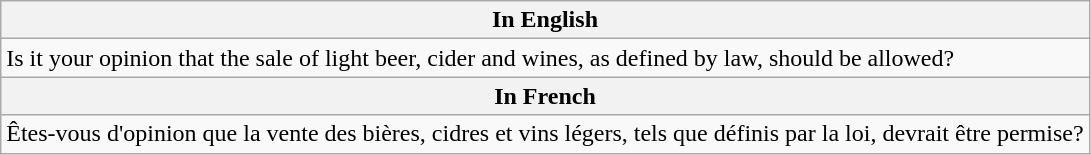<table class="wikitable">
<tr>
<th>In English</th>
</tr>
<tr>
<td>Is it your opinion that the sale of light beer, cider and wines, as defined by law, should be allowed?</td>
</tr>
<tr>
<th>In French</th>
</tr>
<tr>
<td>Êtes-vous d'opinion que la vente des bières, cidres et vins légers, tels que définis par la loi, devrait être permise?</td>
</tr>
</table>
